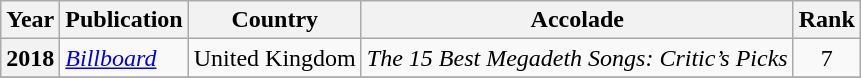<table class="wikitable plainrowheaders" style="text-align:left;">
<tr>
<th scope="col">Year</th>
<th scope="col">Publication</th>
<th scope="col">Country</th>
<th scope="col">Accolade</th>
<th scope="col">Rank</th>
</tr>
<tr>
<th scope="row">2018</th>
<td><em><a href='#'>Billboard</a></em></td>
<td style="text-align:center;">United Kingdom</td>
<td><em>The 15 Best Megadeth Songs: Critic’s Picks</em></td>
<td style="text-align:center;">7</td>
</tr>
<tr>
</tr>
</table>
